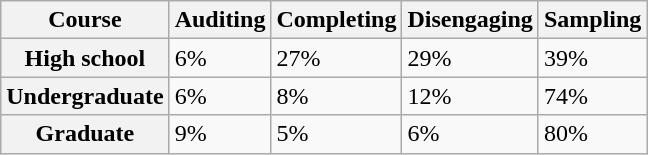<table class="wikitable">
<tr>
<th>Course</th>
<th>Auditing</th>
<th>Completing</th>
<th>Disengaging</th>
<th>Sampling</th>
</tr>
<tr>
<th>High school</th>
<td>6%</td>
<td>27%</td>
<td>29%</td>
<td>39%</td>
</tr>
<tr>
<th>Undergraduate</th>
<td>6%</td>
<td>8%</td>
<td>12%</td>
<td>74%</td>
</tr>
<tr>
<th>Graduate</th>
<td>9%</td>
<td>5%</td>
<td>6%</td>
<td>80%</td>
</tr>
</table>
